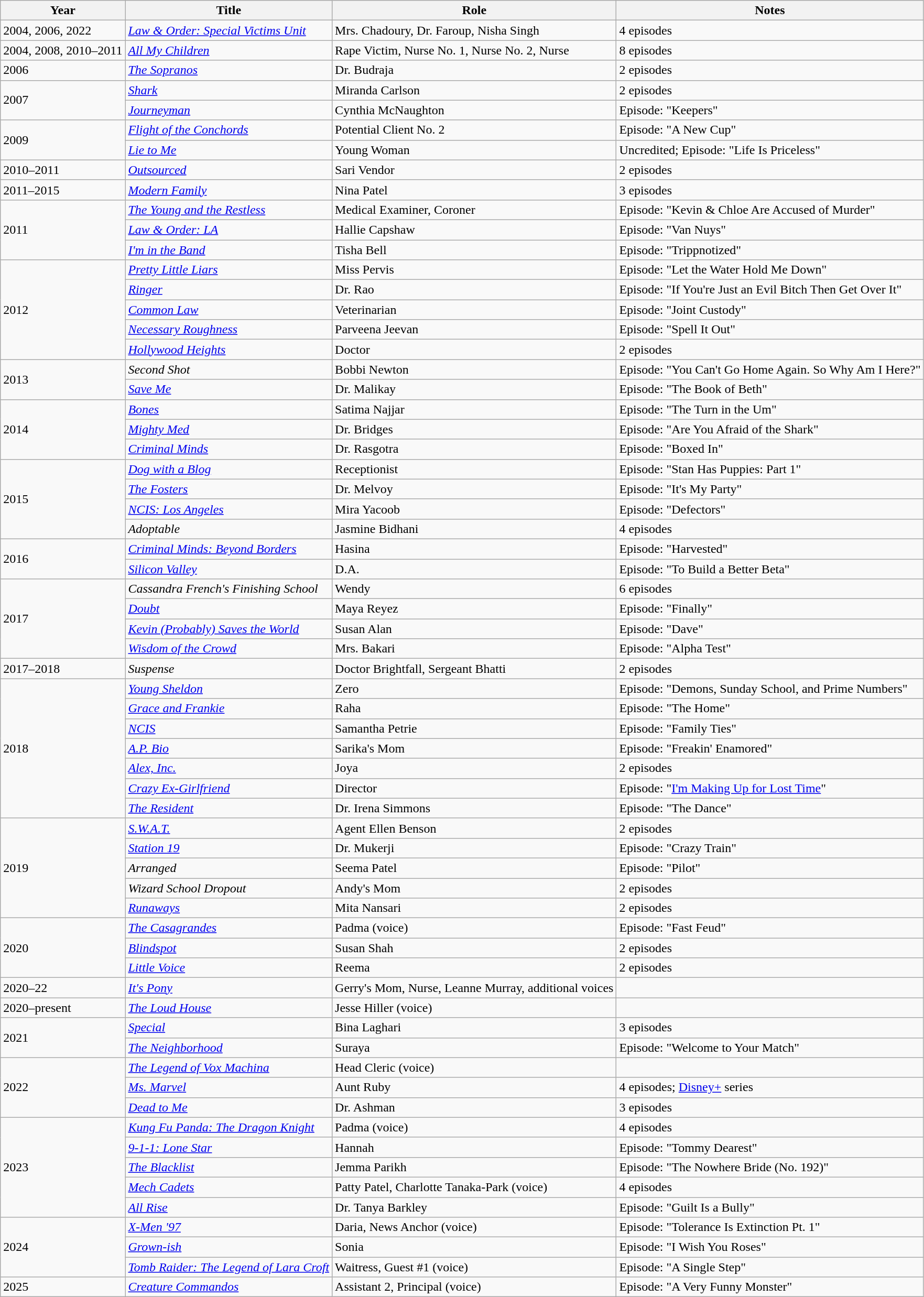<table class="wikitable sortable">
<tr>
<th>Year</th>
<th>Title</th>
<th>Role</th>
<th>Notes</th>
</tr>
<tr>
<td>2004, 2006, 2022</td>
<td><em><a href='#'>Law & Order: Special Victims Unit</a></em></td>
<td>Mrs. Chadoury, Dr. Faroup, Nisha Singh</td>
<td>4 episodes</td>
</tr>
<tr>
<td>2004, 2008, 2010–2011</td>
<td><em><a href='#'>All My Children</a></em></td>
<td>Rape Victim, Nurse No. 1, Nurse No. 2, Nurse</td>
<td>8 episodes</td>
</tr>
<tr>
<td>2006</td>
<td><em><a href='#'>The Sopranos</a></em></td>
<td>Dr. Budraja</td>
<td>2 episodes</td>
</tr>
<tr>
<td rowspan="2">2007</td>
<td><em><a href='#'>Shark</a></em></td>
<td>Miranda Carlson</td>
<td>2 episodes</td>
</tr>
<tr>
<td><em><a href='#'>Journeyman</a></em></td>
<td>Cynthia McNaughton</td>
<td>Episode: "Keepers"</td>
</tr>
<tr>
<td rowspan="2">2009</td>
<td><em><a href='#'>Flight of the Conchords</a></em></td>
<td>Potential Client No. 2</td>
<td>Episode: "A New Cup"</td>
</tr>
<tr>
<td><em><a href='#'>Lie to Me</a></em></td>
<td>Young Woman</td>
<td>Uncredited; Episode: "Life Is Priceless"</td>
</tr>
<tr>
<td>2010–2011</td>
<td><em><a href='#'>Outsourced</a></em></td>
<td>Sari Vendor</td>
<td>2 episodes</td>
</tr>
<tr>
<td>2011–2015</td>
<td><em><a href='#'>Modern Family</a></em></td>
<td>Nina Patel</td>
<td>3 episodes</td>
</tr>
<tr>
<td rowspan="3">2011</td>
<td><em><a href='#'>The Young and the Restless</a></em></td>
<td>Medical Examiner, Coroner</td>
<td>Episode: "Kevin & Chloe Are Accused of Murder"</td>
</tr>
<tr>
<td><em><a href='#'>Law & Order: LA</a></em></td>
<td>Hallie Capshaw</td>
<td>Episode: "Van Nuys"</td>
</tr>
<tr>
<td><em><a href='#'>I'm in the Band</a></em></td>
<td>Tisha Bell</td>
<td>Episode: "Trippnotized"</td>
</tr>
<tr>
<td rowspan="5">2012</td>
<td><em><a href='#'>Pretty Little Liars</a></em></td>
<td>Miss Pervis</td>
<td>Episode: "Let the Water Hold Me Down"</td>
</tr>
<tr>
<td><em><a href='#'>Ringer</a></em></td>
<td>Dr. Rao</td>
<td>Episode: "If You're Just an Evil Bitch Then Get Over It"</td>
</tr>
<tr>
<td><em><a href='#'>Common Law</a></em></td>
<td>Veterinarian</td>
<td>Episode: "Joint Custody"</td>
</tr>
<tr>
<td><em><a href='#'>Necessary Roughness</a></em></td>
<td>Parveena Jeevan</td>
<td>Episode: "Spell It Out"</td>
</tr>
<tr>
<td><em><a href='#'>Hollywood Heights</a></em></td>
<td>Doctor</td>
<td>2 episodes</td>
</tr>
<tr>
<td rowspan="2">2013</td>
<td><em>Second Shot</em></td>
<td>Bobbi Newton</td>
<td>Episode: "You Can't Go Home Again. So Why Am I Here?"</td>
</tr>
<tr>
<td><em><a href='#'>Save Me</a></em></td>
<td>Dr. Malikay</td>
<td>Episode: "The Book of Beth"</td>
</tr>
<tr>
<td rowspan="3">2014</td>
<td><em><a href='#'>Bones</a></em></td>
<td>Satima Najjar</td>
<td>Episode: "The Turn in the Um"</td>
</tr>
<tr>
<td><em><a href='#'>Mighty Med</a></em></td>
<td>Dr. Bridges</td>
<td>Episode: "Are You Afraid of the Shark"</td>
</tr>
<tr>
<td><em><a href='#'>Criminal Minds</a></em></td>
<td>Dr. Rasgotra</td>
<td>Episode: "Boxed In"</td>
</tr>
<tr>
<td rowspan="4">2015</td>
<td><em><a href='#'>Dog with a Blog</a></em></td>
<td>Receptionist</td>
<td>Episode: "Stan Has Puppies: Part 1"</td>
</tr>
<tr>
<td><em><a href='#'>The Fosters</a></em></td>
<td>Dr. Melvoy</td>
<td>Episode: "It's My Party"</td>
</tr>
<tr>
<td><em><a href='#'>NCIS: Los Angeles</a></em></td>
<td>Mira Yacoob</td>
<td>Episode: "Defectors"</td>
</tr>
<tr>
<td><em>Adoptable</em></td>
<td>Jasmine Bidhani</td>
<td>4 episodes</td>
</tr>
<tr>
<td rowspan="2">2016</td>
<td><em><a href='#'>Criminal Minds: Beyond Borders</a></em></td>
<td>Hasina</td>
<td>Episode: "Harvested"</td>
</tr>
<tr>
<td><em><a href='#'>Silicon Valley</a></em></td>
<td>D.A.</td>
<td>Episode: "To Build a Better Beta"</td>
</tr>
<tr>
<td rowspan="4">2017</td>
<td><em>Cassandra French's Finishing School</em></td>
<td>Wendy</td>
<td>6 episodes</td>
</tr>
<tr>
<td><em><a href='#'>Doubt</a></em></td>
<td>Maya Reyez</td>
<td>Episode: "Finally"</td>
</tr>
<tr>
<td><em><a href='#'>Kevin (Probably) Saves the World</a></em></td>
<td>Susan Alan</td>
<td>Episode: "Dave"</td>
</tr>
<tr>
<td><em><a href='#'>Wisdom of the Crowd</a></em></td>
<td>Mrs. Bakari</td>
<td>Episode: "Alpha Test"</td>
</tr>
<tr>
<td>2017–2018</td>
<td><em>Suspense</em></td>
<td>Doctor Brightfall, Sergeant Bhatti</td>
<td>2 episodes</td>
</tr>
<tr>
<td rowspan="7">2018</td>
<td><em><a href='#'>Young Sheldon</a></em></td>
<td>Zero</td>
<td>Episode: "Demons, Sunday School, and Prime Numbers"</td>
</tr>
<tr>
<td><em><a href='#'>Grace and Frankie</a></em></td>
<td>Raha</td>
<td>Episode: "The Home"</td>
</tr>
<tr>
<td><em><a href='#'>NCIS</a></em></td>
<td>Samantha Petrie</td>
<td>Episode: "Family Ties"</td>
</tr>
<tr>
<td><em><a href='#'>A.P. Bio</a></em></td>
<td>Sarika's Mom</td>
<td>Episode: "Freakin' Enamored"</td>
</tr>
<tr>
<td><em><a href='#'>Alex, Inc.</a></em></td>
<td>Joya</td>
<td>2 episodes</td>
</tr>
<tr>
<td><em><a href='#'>Crazy Ex-Girlfriend</a></em></td>
<td>Director</td>
<td>Episode: "<a href='#'>I'm Making Up for Lost Time</a>"</td>
</tr>
<tr>
<td><em><a href='#'>The Resident</a></em></td>
<td>Dr. Irena Simmons</td>
<td>Episode: "The Dance"</td>
</tr>
<tr>
<td rowspan="5">2019</td>
<td><em><a href='#'>S.W.A.T.</a></em></td>
<td>Agent Ellen Benson</td>
<td>2 episodes</td>
</tr>
<tr>
<td><em><a href='#'>Station 19</a></em></td>
<td>Dr. Mukerji</td>
<td>Episode: "Crazy Train"</td>
</tr>
<tr>
<td><em>Arranged</em></td>
<td>Seema Patel</td>
<td>Episode: "Pilot"</td>
</tr>
<tr>
<td><em>Wizard School Dropout</em></td>
<td>Andy's Mom</td>
<td>2 episodes</td>
</tr>
<tr>
<td><em><a href='#'>Runaways</a></em></td>
<td>Mita Nansari</td>
<td>2 episodes</td>
</tr>
<tr>
<td rowspan="3">2020</td>
<td><em><a href='#'>The Casagrandes</a></em></td>
<td>Padma (voice)</td>
<td>Episode: "Fast Feud"</td>
</tr>
<tr>
<td><em><a href='#'>Blindspot</a></em></td>
<td>Susan Shah</td>
<td>2 episodes</td>
</tr>
<tr>
<td><em><a href='#'>Little Voice</a></em></td>
<td>Reema</td>
<td>2 episodes</td>
</tr>
<tr>
<td>2020–22</td>
<td><em><a href='#'>It's Pony</a></em></td>
<td>Gerry's Mom, Nurse, Leanne Murray, additional voices</td>
<td></td>
</tr>
<tr>
<td>2020–present</td>
<td><em><a href='#'>The Loud House</a></em></td>
<td>Jesse Hiller (voice)</td>
<td></td>
</tr>
<tr>
<td rowspan="2">2021</td>
<td><em><a href='#'>Special</a></em></td>
<td>Bina Laghari</td>
<td>3 episodes</td>
</tr>
<tr>
<td><em><a href='#'>The Neighborhood</a></em></td>
<td>Suraya</td>
<td>Episode: "Welcome to Your Match"</td>
</tr>
<tr>
<td rowspan="3">2022</td>
<td><em><a href='#'>The Legend of Vox Machina</a></em></td>
<td>Head Cleric (voice)</td>
<td></td>
</tr>
<tr>
<td><em><a href='#'>Ms. Marvel</a></em></td>
<td>Aunt Ruby</td>
<td>4 episodes; <a href='#'>Disney+</a> series</td>
</tr>
<tr>
<td><em><a href='#'>Dead to Me</a></em></td>
<td>Dr. Ashman</td>
<td>3 episodes</td>
</tr>
<tr>
<td rowspan="5">2023</td>
<td><em><a href='#'>Kung Fu Panda: The Dragon Knight</a></em></td>
<td>Padma (voice)</td>
<td>4 episodes</td>
</tr>
<tr>
<td><em><a href='#'>9-1-1: Lone Star</a></em></td>
<td>Hannah</td>
<td>Episode: "Tommy Dearest"</td>
</tr>
<tr>
<td><em><a href='#'>The Blacklist</a></em></td>
<td>Jemma Parikh</td>
<td>Episode: "The Nowhere Bride (No. 192)"</td>
</tr>
<tr>
<td><em><a href='#'>Mech Cadets</a></em></td>
<td>Patty Patel, Charlotte Tanaka-Park (voice)</td>
<td>4 episodes</td>
</tr>
<tr>
<td><em><a href='#'>All Rise</a></em></td>
<td>Dr. Tanya Barkley</td>
<td>Episode: "Guilt Is a Bully"</td>
</tr>
<tr>
<td rowspan="3">2024</td>
<td><em><a href='#'>X-Men '97</a></em></td>
<td>Daria, News Anchor (voice)</td>
<td>Episode: "Tolerance Is Extinction Pt. 1"</td>
</tr>
<tr>
<td><em><a href='#'>Grown-ish</a></em></td>
<td>Sonia</td>
<td>Episode: "I Wish You Roses"</td>
</tr>
<tr>
<td><em><a href='#'>Tomb Raider: The Legend of Lara Croft</a></em></td>
<td>Waitress, Guest #1 (voice)</td>
<td>Episode: "A Single Step"</td>
</tr>
<tr>
<td>2025</td>
<td><em><a href='#'>Creature Commandos</a></em></td>
<td>Assistant 2, Principal (voice)</td>
<td>Episode: "A Very Funny Monster"</td>
</tr>
</table>
